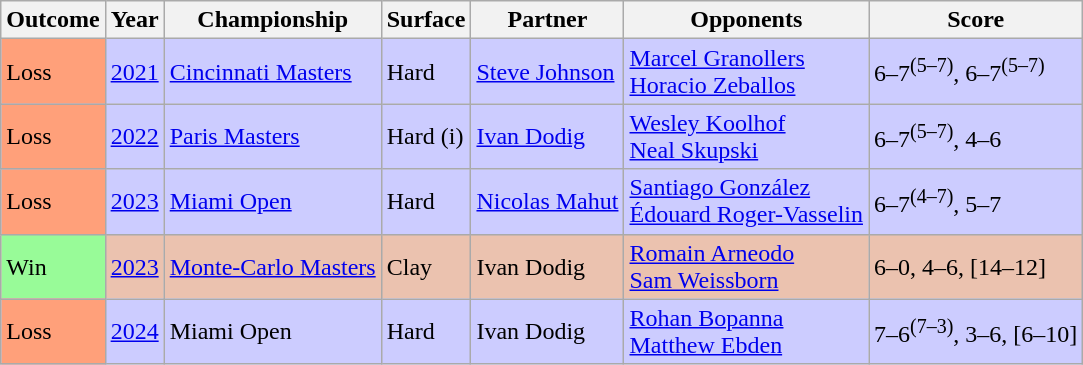<table class="sortable wikitable">
<tr>
<th>Outcome</th>
<th>Year</th>
<th>Championship</th>
<th>Surface</th>
<th>Partner</th>
<th>Opponents</th>
<th class="unsortable">Score</th>
</tr>
<tr bgcolor=CCCCFF>
<td bgcolor=FFA07A>Loss</td>
<td><a href='#'>2021</a></td>
<td><a href='#'>Cincinnati Masters</a></td>
<td>Hard</td>
<td> <a href='#'>Steve Johnson</a></td>
<td> <a href='#'>Marcel Granollers</a> <br>  <a href='#'>Horacio Zeballos</a></td>
<td>6–7<sup>(5–7)</sup>, 6–7<sup>(5–7)</sup></td>
</tr>
<tr bgcolor=CCCCFF>
<td bgcolor=FFA07A>Loss</td>
<td><a href='#'>2022</a></td>
<td><a href='#'>Paris Masters</a></td>
<td>Hard (i)</td>
<td> <a href='#'>Ivan Dodig</a></td>
<td> <a href='#'>Wesley Koolhof</a> <br>  <a href='#'>Neal Skupski</a></td>
<td>6–7<sup>(5–7)</sup>, 4–6</td>
</tr>
<tr style="background:#ccf;">
<td bgcolor=FFA07A>Loss</td>
<td><a href='#'>2023</a></td>
<td><a href='#'>Miami Open</a></td>
<td>Hard</td>
<td> <a href='#'>Nicolas Mahut</a></td>
<td> <a href='#'>Santiago González</a> <br>  <a href='#'>Édouard Roger-Vasselin</a></td>
<td>6–7<sup>(4–7)</sup>, 5–7</td>
</tr>
<tr style="background:#ebc2af;">
<td bgcolor=98FB98>Win</td>
<td><a href='#'>2023</a></td>
<td><a href='#'>Monte-Carlo Masters</a></td>
<td>Clay</td>
<td> Ivan Dodig</td>
<td> <a href='#'>Romain Arneodo</a><br> <a href='#'>Sam Weissborn</a></td>
<td>6–0, 4–6, [14–12]</td>
</tr>
<tr style="background:#ccf;">
<td bgcolor=FFA07A>Loss</td>
<td><a href='#'>2024</a></td>
<td>Miami Open</td>
<td>Hard</td>
<td> Ivan Dodig</td>
<td> <a href='#'>Rohan Bopanna</a><br> <a href='#'>Matthew Ebden</a></td>
<td>7–6<sup>(7–3)</sup>, 3–6, [6–10]</td>
</tr>
</table>
